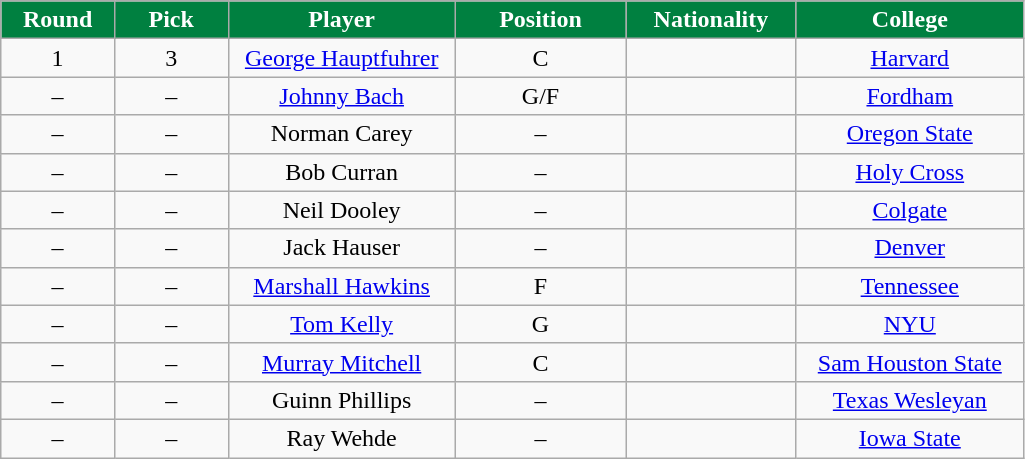<table class="wikitable sortable sortable">
<tr>
<th style="background:#008040; color:white" width="10%">Round</th>
<th style="background:#008040; color:white" width="10%">Pick</th>
<th style="background:#008040; color:white" width="20%">Player</th>
<th style="background:#008040; color:white" width="15%">Position</th>
<th style="background:#008040; color:white" width="15%">Nationality</th>
<th style="background:#008040; color:white" width="20%">College</th>
</tr>
<tr align="center">
<td>1</td>
<td>3</td>
<td><a href='#'>George Hauptfuhrer</a></td>
<td>C</td>
<td></td>
<td><a href='#'>Harvard</a></td>
</tr>
<tr align="center">
<td>–</td>
<td>–</td>
<td><a href='#'>Johnny Bach</a></td>
<td>G/F</td>
<td></td>
<td><a href='#'>Fordham</a></td>
</tr>
<tr align="center">
<td>–</td>
<td>–</td>
<td>Norman Carey</td>
<td>–</td>
<td></td>
<td><a href='#'>Oregon State</a></td>
</tr>
<tr align="center">
<td>–</td>
<td>–</td>
<td>Bob Curran</td>
<td>–</td>
<td></td>
<td><a href='#'>Holy Cross</a></td>
</tr>
<tr align="center">
<td>–</td>
<td>–</td>
<td>Neil Dooley</td>
<td>–</td>
<td></td>
<td><a href='#'>Colgate</a></td>
</tr>
<tr align="center">
<td>–</td>
<td>–</td>
<td>Jack Hauser</td>
<td>–</td>
<td></td>
<td><a href='#'>Denver</a></td>
</tr>
<tr align="center">
<td>–</td>
<td>–</td>
<td><a href='#'>Marshall Hawkins</a></td>
<td>F</td>
<td></td>
<td><a href='#'>Tennessee</a></td>
</tr>
<tr align="center">
<td>–</td>
<td>–</td>
<td><a href='#'>Tom Kelly</a></td>
<td>G</td>
<td></td>
<td><a href='#'>NYU</a></td>
</tr>
<tr align="center">
<td>–</td>
<td>–</td>
<td><a href='#'>Murray Mitchell</a></td>
<td>C</td>
<td></td>
<td><a href='#'>Sam Houston State</a></td>
</tr>
<tr align="center">
<td>–</td>
<td>–</td>
<td>Guinn Phillips</td>
<td>–</td>
<td></td>
<td><a href='#'>Texas Wesleyan</a></td>
</tr>
<tr align="center">
<td>–</td>
<td>–</td>
<td>Ray Wehde</td>
<td>–</td>
<td></td>
<td><a href='#'>Iowa State</a></td>
</tr>
</table>
